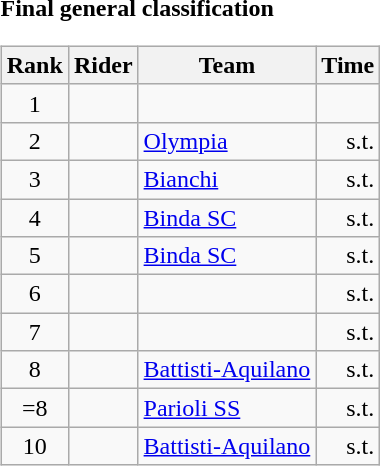<table>
<tr>
<td><strong>Final general classification</strong><br><table class="wikitable">
<tr>
<th scope="col">Rank</th>
<th scope="col">Rider</th>
<th scope="col">Team</th>
<th scope="col">Time</th>
</tr>
<tr>
<td style="text-align:center;">1</td>
<td></td>
<td></td>
<td style="text-align:right;"></td>
</tr>
<tr>
<td style="text-align:center;">2</td>
<td></td>
<td><a href='#'>Olympia</a></td>
<td style="text-align:right;">s.t.</td>
</tr>
<tr>
<td style="text-align:center;">3</td>
<td></td>
<td><a href='#'>Bianchi</a></td>
<td style="text-align:right;">s.t.</td>
</tr>
<tr>
<td style="text-align:center;">4</td>
<td></td>
<td><a href='#'>Binda SC</a></td>
<td style="text-align:right;">s.t.</td>
</tr>
<tr>
<td style="text-align:center;">5</td>
<td></td>
<td><a href='#'>Binda SC</a></td>
<td style="text-align:right;">s.t.</td>
</tr>
<tr>
<td style="text-align:center;">6</td>
<td></td>
<td></td>
<td style="text-align:right;">s.t.</td>
</tr>
<tr>
<td style="text-align:center;">7</td>
<td></td>
<td></td>
<td style="text-align:right;">s.t.</td>
</tr>
<tr>
<td style="text-align:center;">8</td>
<td></td>
<td><a href='#'>Battisti-Aquilano</a></td>
<td style="text-align:right;">s.t.</td>
</tr>
<tr>
<td style="text-align:center;">=8</td>
<td></td>
<td><a href='#'>Parioli SS</a></td>
<td style="text-align:right;">s.t.</td>
</tr>
<tr>
<td style="text-align:center;">10</td>
<td></td>
<td><a href='#'>Battisti-Aquilano</a></td>
<td style="text-align:right;">s.t.</td>
</tr>
</table>
</td>
</tr>
</table>
